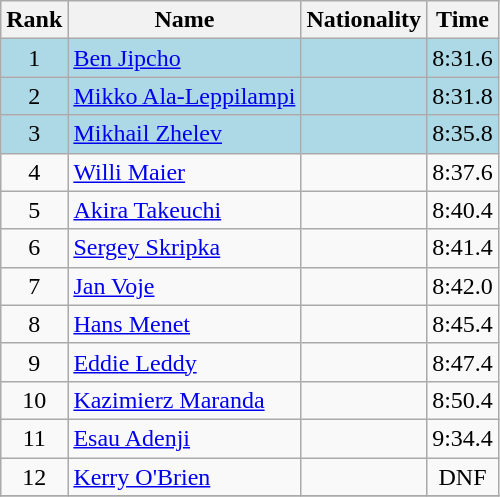<table class="wikitable sortable" style="text-align:center">
<tr>
<th>Rank</th>
<th>Name</th>
<th>Nationality</th>
<th>Time</th>
</tr>
<tr bgcolor=lightblue>
<td>1</td>
<td align=left><a href='#'>Ben Jipcho</a></td>
<td align=left></td>
<td>8:31.6</td>
</tr>
<tr bgcolor=lightblue>
<td>2</td>
<td align=left><a href='#'>Mikko Ala-Leppilampi</a></td>
<td align=left></td>
<td>8:31.8</td>
</tr>
<tr bgcolor=lightblue>
<td>3</td>
<td align=left><a href='#'>Mikhail Zhelev</a></td>
<td align=left></td>
<td>8:35.8</td>
</tr>
<tr>
<td>4</td>
<td align=left><a href='#'>Willi Maier</a></td>
<td align=left></td>
<td>8:37.6</td>
</tr>
<tr>
<td>5</td>
<td align=left><a href='#'>Akira Takeuchi</a></td>
<td align=left></td>
<td>8:40.4</td>
</tr>
<tr>
<td>6</td>
<td align=left><a href='#'>Sergey Skripka</a></td>
<td align=left></td>
<td>8:41.4</td>
</tr>
<tr>
<td>7</td>
<td align=left><a href='#'>Jan Voje</a></td>
<td align=left></td>
<td>8:42.0</td>
</tr>
<tr>
<td>8</td>
<td align=left><a href='#'>Hans Menet</a></td>
<td align=left></td>
<td>8:45.4</td>
</tr>
<tr>
<td>9</td>
<td align=left><a href='#'>Eddie Leddy</a></td>
<td align=left></td>
<td>8:47.4</td>
</tr>
<tr>
<td>10</td>
<td align=left><a href='#'>Kazimierz Maranda</a></td>
<td align=left></td>
<td>8:50.4</td>
</tr>
<tr>
<td>11</td>
<td align=left><a href='#'>Esau Adenji</a></td>
<td align=left></td>
<td>9:34.4</td>
</tr>
<tr>
<td>12</td>
<td align=left><a href='#'>Kerry O'Brien</a></td>
<td align=left></td>
<td>DNF</td>
</tr>
<tr>
</tr>
</table>
